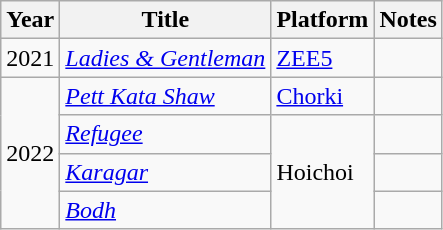<table class="wikitable">
<tr>
<th>Year</th>
<th>Title</th>
<th>Platform</th>
<th>Notes</th>
</tr>
<tr>
<td>2021</td>
<td><em><a href='#'>Ladies & Gentleman</a></em></td>
<td><a href='#'>ZEE5</a></td>
<td></td>
</tr>
<tr>
<td rowspan="4">2022</td>
<td><em><a href='#'>Pett Kata Shaw</a></em></td>
<td><a href='#'>Chorki</a></td>
<td></td>
</tr>
<tr>
<td><em><a href='#'>Refugee</a></em></td>
<td rowspan="3">Hoichoi</td>
<td></td>
</tr>
<tr>
<td><em><a href='#'>Karagar</a></em></td>
<td></td>
</tr>
<tr>
<td><em><a href='#'>Bodh</a></em></td>
<td></td>
</tr>
</table>
